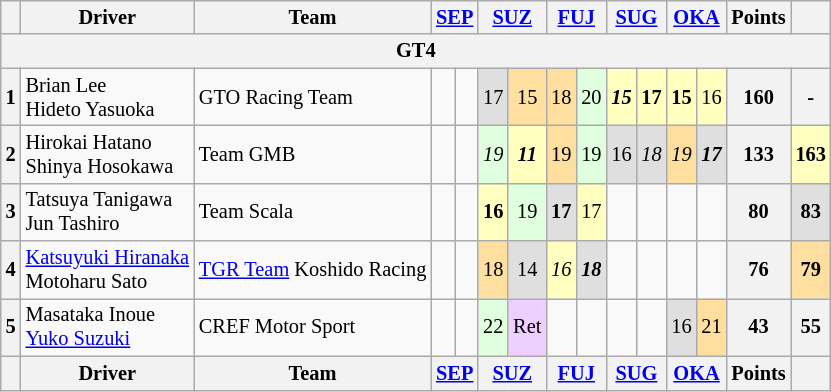<table class="wikitable" style="font-size: 85%; text-align:center;">
<tr>
<th></th>
<th>Driver</th>
<th>Team</th>
<th colspan="2"><a href='#'>SEP</a><br></th>
<th colspan="2"><a href='#'>SUZ</a><br></th>
<th colspan="2"><a href='#'>FUJ</a><br></th>
<th colspan="2"><a href='#'>SUG</a><br></th>
<th colspan="2"><a href='#'>OKA</a><br></th>
<th>Points</th>
<th></th>
</tr>
<tr>
<th colspan="15">GT4</th>
</tr>
<tr>
<th>1</th>
<td align="left"> Brian Lee<br> Hideto Yasuoka</td>
<td align="left"> GTO Racing Team</td>
<td></td>
<td></td>
<td style="background:#DFDFDF;">17</td>
<td style="background:#FFDF9F;">15</td>
<td style="background:#FFDF9F;">18</td>
<td style="background:#DFFFDF;">20</td>
<td style="background:#FFFFBF;"><strong><em>15</em></strong></td>
<td style="background:#FFFFBF;"><strong>17</strong></td>
<td style="background:#FFFFBF;"><strong>15</strong></td>
<td style="background:#FFFFBF;">16</td>
<th>160</th>
<th>-</th>
</tr>
<tr>
<th>2</th>
<td align="left"> Hirokai Hatano<br> Shinya Hosokawa</td>
<td align="left"> Team GMB</td>
<td></td>
<td></td>
<td style="background:#DFFFDF;"><em>19</em></td>
<td style="background:#FFFFBF;"><strong><em>11</em></strong></td>
<td style="background:#FFDF9F;">19</td>
<td style="background:#DFFFDF;">19</td>
<td style="background:#DFDFDF;">16</td>
<td style="background:#DFDFDF;"><em>18</em></td>
<td style="background:#FFDF9F;"><em>19</em></td>
<td style="background:#DFDFDF;"><strong><em>17</em></strong></td>
<th>133</th>
<th style="background:#FFFFBF;">163</th>
</tr>
<tr>
<th>3</th>
<td align="left"> Tatsuya Tanigawa<br> Jun Tashiro</td>
<td align="left"> Team Scala</td>
<td></td>
<td></td>
<td style="background:#FFFFBF;"><strong>16</strong></td>
<td style="background:#DFFFDF;">19</td>
<td style="background:#DFDFDF;"><strong>17</strong></td>
<td style="background:#FFFFBF;">17</td>
<td></td>
<td></td>
<td></td>
<td></td>
<th>80</th>
<th style="background:#DFDFDF;">83</th>
</tr>
<tr>
<th>4</th>
<td align="left"> <a href='#'>Katsuyuki Hiranaka</a><br> Motoharu Sato</td>
<td align="left"> <a href='#'>TGR Team</a> Koshido Racing</td>
<td></td>
<td></td>
<td style="background:#FFDF9F;">18</td>
<td style="background:#DFDFDF;">14</td>
<td style="background:#FFFFBF;"><em>16</em></td>
<td style="background:#DFDFDF;"><strong><em>18</em></strong></td>
<td></td>
<td></td>
<td></td>
<td></td>
<th>76</th>
<th style="background:#FFDF9F;">79</th>
</tr>
<tr>
<th>5</th>
<td align="left"> Masataka Inoue<br> <a href='#'>Yuko Suzuki</a></td>
<td align="left"> CREF Motor Sport</td>
<td></td>
<td></td>
<td style="background:#DFFFDF;">22</td>
<td style="background:#EFCFFF;">Ret</td>
<td></td>
<td></td>
<td></td>
<td></td>
<td style="background:#DFDFDF;">16</td>
<td style="background:#FFDF9F;">21</td>
<th>43</th>
<th>55</th>
</tr>
<tr>
<th></th>
<th>Driver</th>
<th>Team</th>
<th colspan="2"><a href='#'>SEP</a><br></th>
<th colspan="2"><a href='#'>SUZ</a><br></th>
<th colspan="2"><a href='#'>FUJ</a><br></th>
<th colspan="2"><a href='#'>SUG</a><br></th>
<th colspan="2"><a href='#'>OKA</a><br></th>
<th>Points</th>
<th></th>
</tr>
</table>
